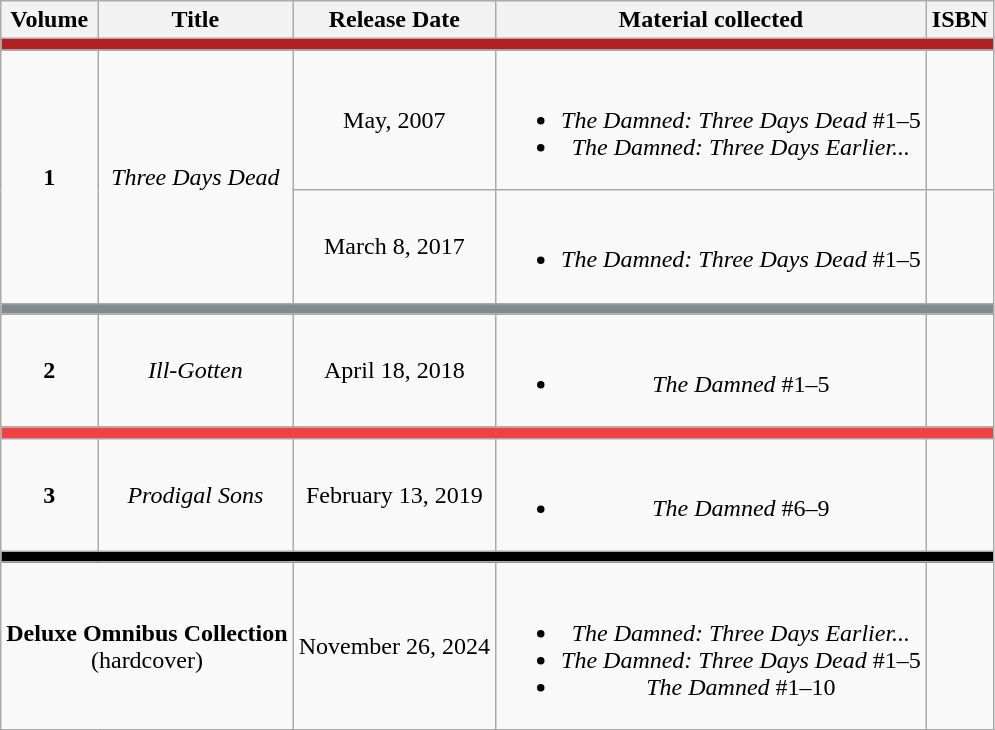<table class="wikitable" style="text-align: center">
<tr>
<th>Volume</th>
<th>Title</th>
<th>Release Date</th>
<th>Material collected</th>
<th>ISBN</th>
</tr>
<tr>
<td colspan=5 style=background:#b02123></td>
</tr>
<tr>
<td rowspan=2><strong>1</strong></td>
<td rowspan=2><em>Three Days Dead</em></td>
<td>May, 2007</td>
<td><br><ul><li><em>The Damned: Three Days Dead</em> #1–5</li><li><em>The Damned: Three Days Earlier...</em></li></ul></td>
<td></td>
</tr>
<tr>
<td>March 8, 2017</td>
<td><br><ul><li><em>The Damned: Three Days Dead</em> #1–5</li></ul></td>
<td></td>
</tr>
<tr>
<td colspan=5 style=background:#808b8f></td>
</tr>
<tr>
<td><strong>2</strong></td>
<td><em>Ill-Gotten</em></td>
<td>April 18, 2018</td>
<td><br><ul><li><em>The Damned</em> #1–5</li></ul></td>
<td></td>
</tr>
<tr>
<td colspan=5 style=background:#f04241></td>
</tr>
<tr>
<td><strong>3</strong></td>
<td><em>Prodigal Sons</em></td>
<td>February 13, 2019</td>
<td><br><ul><li><em>The Damned</em> #6–9</li></ul></td>
<td></td>
</tr>
<tr>
<td colspan=5 style=background:#000000></td>
</tr>
<tr>
<td colspan=2><strong>Deluxe Omnibus Collection</strong><br>(hardcover)</td>
<td>November 26, 2024</td>
<td><br><ul><li><em>The Damned: Three Days Earlier...</em></li><li><em>The Damned: Three Days Dead</em> #1–5</li><li><em>The Damned</em> #1–10</li></ul></td>
<td></td>
</tr>
</table>
